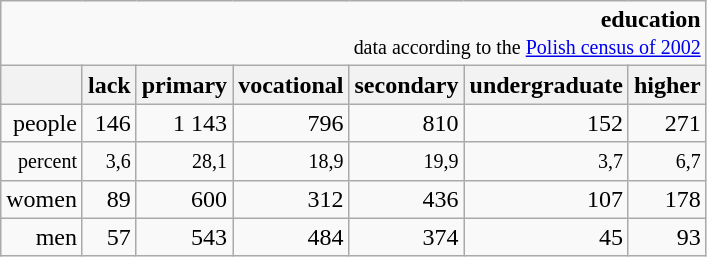<table class="wikitable" style="text-align:right;">
<tr>
<td colspan = 7><strong>education</strong><br><small>data according to the <a href='#'>Polish census of 2002</a></small></td>
</tr>
<tr>
<th></th>
<th>lack</th>
<th>primary</th>
<th>vocational</th>
<th>secondary</th>
<th>undergraduate</th>
<th>higher</th>
</tr>
<tr>
<td>people</td>
<td>146</td>
<td>1 143</td>
<td>796</td>
<td>810</td>
<td>152</td>
<td>271</td>
</tr>
<tr>
<td><small>percent</small></td>
<td><small>3,6</small></td>
<td><small>28,1</small></td>
<td><small>18,9</small></td>
<td><small>19,9</small></td>
<td><small>3,7</small></td>
<td><small>6,7</small></td>
</tr>
<tr>
<td>women</td>
<td>89</td>
<td>600</td>
<td>312</td>
<td>436</td>
<td>107</td>
<td>178</td>
</tr>
<tr>
<td>men</td>
<td>57</td>
<td>543</td>
<td>484</td>
<td>374</td>
<td>45</td>
<td>93</td>
</tr>
</table>
